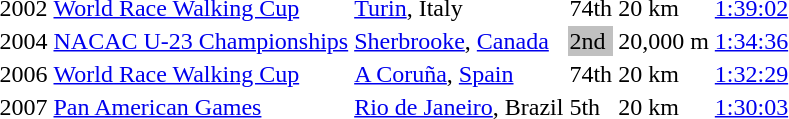<table>
<tr>
<td>2002</td>
<td><a href='#'>World Race Walking Cup</a></td>
<td><a href='#'>Turin</a>, Italy</td>
<td>74th</td>
<td>20 km</td>
<td><a href='#'>1:39:02</a></td>
</tr>
<tr>
<td>2004</td>
<td><a href='#'>NACAC U-23 Championships</a></td>
<td><a href='#'>Sherbrooke</a>, <a href='#'>Canada</a></td>
<td bgcolor=silver>2nd</td>
<td>20,000 m</td>
<td><a href='#'>1:34:36</a></td>
</tr>
<tr>
<td>2006</td>
<td><a href='#'>World Race Walking Cup</a></td>
<td><a href='#'>A Coruña</a>, <a href='#'>Spain</a></td>
<td>74th</td>
<td>20 km</td>
<td><a href='#'>1:32:29</a></td>
</tr>
<tr>
<td>2007</td>
<td><a href='#'>Pan American Games</a></td>
<td><a href='#'>Rio de Janeiro</a>, Brazil</td>
<td>5th</td>
<td>20 km</td>
<td><a href='#'>1:30:03</a></td>
</tr>
</table>
